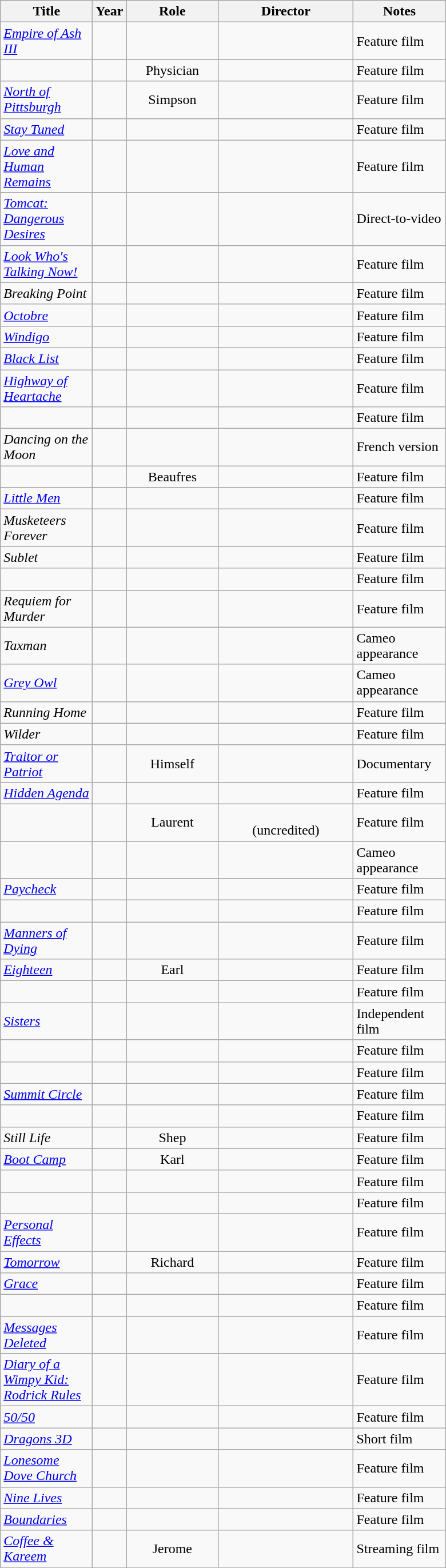<table class="wikitable sortable plainrowheaders" style=text-align:center;>
<tr>
<th scope=col style=width:100px;>Title</th>
<th scope=col style=width:5px;>Year</th>
<th scope=col style=width:100px;>Role</th>
<th scope=col style=width:150px;>Director</th>
<th scope=col style=width:100px; class=unsortable>Notes</th>
</tr>
<tr>
<td scope=row align=left><em><a href='#'>Empire of Ash III</a></em></td>
<td></td>
<td></td>
<td><br></td>
<td style=text-align:left;>Feature film</td>
</tr>
<tr>
<td scope=row align=left><em></em></td>
<td></td>
<td>Physician</td>
<td></td>
<td style=text-align:left;>Feature film</td>
</tr>
<tr>
<td scope=row align=left><em><a href='#'>North of Pittsburgh</a></em></td>
<td></td>
<td>Simpson</td>
<td></td>
<td style=text-align:left;>Feature film</td>
</tr>
<tr>
<td scope=row align=left><em><a href='#'>Stay Tuned</a></em></td>
<td></td>
<td></td>
<td></td>
<td style=text-align:left;>Feature film</td>
</tr>
<tr>
<td scope=row align=left><em><a href='#'>Love and Human Remains</a></em></td>
<td></td>
<td></td>
<td></td>
<td style=text-align:left;>Feature film</td>
</tr>
<tr>
<td scope=row align=left><em><a href='#'>Tomcat: Dangerous Desires</a></em></td>
<td></td>
<td></td>
<td></td>
<td style=text-align:left;>Direct-to-video</td>
</tr>
<tr>
<td scope=row align=left><em><a href='#'>Look Who's Talking Now!</a></em></td>
<td></td>
<td></td>
<td></td>
<td style=text-align:left;>Feature film</td>
</tr>
<tr>
<td scope=row align=left><em>Breaking Point</em></td>
<td></td>
<td></td>
<td></td>
<td style=text-align:left;>Feature film</td>
</tr>
<tr>
<td scope=row align=left><em><a href='#'>Octobre</a></em></td>
<td></td>
<td></td>
<td></td>
<td style=text-align:left;>Feature film</td>
</tr>
<tr>
<td scope=row align=left><em><a href='#'>Windigo</a></em></td>
<td></td>
<td></td>
<td></td>
<td style=text-align:left;>Feature film</td>
</tr>
<tr>
<td scope=row align=left><em><a href='#'>Black List</a></em></td>
<td></td>
<td></td>
<td></td>
<td style=text-align:left;>Feature film</td>
</tr>
<tr>
<td scope=row align=left><em><a href='#'>Highway of Heartache</a></em></td>
<td></td>
<td></td>
<td></td>
<td style=text-align:left;>Feature film</td>
</tr>
<tr>
<td scope=row align=left><em></em></td>
<td></td>
<td></td>
<td></td>
<td style=text-align:left;>Feature film</td>
</tr>
<tr>
<td scope=row align=left><em>Dancing on the Moon</em></td>
<td></td>
<td></td>
<td></td>
<td style=text-align:left;>French version</td>
</tr>
<tr>
<td scope=row align=left><em></em></td>
<td></td>
<td>Beaufres</td>
<td></td>
<td style=text-align:left;>Feature film</td>
</tr>
<tr>
<td scope=row align=left><em><a href='#'>Little Men</a></em></td>
<td></td>
<td></td>
<td></td>
<td style=text-align:left;>Feature film</td>
</tr>
<tr>
<td scope=row align=left><em>Musketeers Forever</em></td>
<td></td>
<td></td>
<td></td>
<td style=text-align:left;>Feature film</td>
</tr>
<tr>
<td scope=row align=left><em>Sublet</em></td>
<td></td>
<td></td>
<td></td>
<td style=text-align:left;>Feature film</td>
</tr>
<tr>
<td scope=row align=left><em></em></td>
<td></td>
<td></td>
<td></td>
<td style=text-align:left;>Feature film</td>
</tr>
<tr>
<td scope=row align=left><em>Requiem for Murder</em></td>
<td></td>
<td></td>
<td></td>
<td style=text-align:left;>Feature film</td>
</tr>
<tr>
<td scope=row align=left><em>Taxman</em></td>
<td></td>
<td></td>
<td></td>
<td style=text-align:left;>Cameo appearance</td>
</tr>
<tr>
<td scope=row align=left><em><a href='#'>Grey Owl</a></em></td>
<td></td>
<td></td>
<td></td>
<td style=text-align:left;>Cameo appearance</td>
</tr>
<tr>
<td scope=row align=left><em>Running Home</em></td>
<td></td>
<td></td>
<td></td>
<td style=text-align:left;>Feature film</td>
</tr>
<tr>
<td scope=row align=left><em>Wilder</em></td>
<td></td>
<td></td>
<td></td>
<td style=text-align:left;>Feature film</td>
</tr>
<tr>
<td scope=row align=left><em><a href='#'>Traitor or Patriot</a></em></td>
<td></td>
<td>Himself</td>
<td></td>
<td style=text-align:left;>Documentary</td>
</tr>
<tr>
<td scope=row align=left><em><a href='#'>Hidden Agenda</a></em></td>
<td></td>
<td></td>
<td></td>
<td style=text-align:left;>Feature film</td>
</tr>
<tr>
<td scope=row align=left><em></em></td>
<td></td>
<td>Laurent</td>
<td><br> (uncredited)</td>
<td style=text-align:left;>Feature film</td>
</tr>
<tr>
<td scope=row align=left><em></em></td>
<td></td>
<td></td>
<td></td>
<td style=text-align:left;>Cameo appearance</td>
</tr>
<tr>
<td scope=row align=left><em><a href='#'>Paycheck</a></em></td>
<td></td>
<td></td>
<td></td>
<td style=text-align:left;>Feature film</td>
</tr>
<tr>
<td scope=row align=left><em></em></td>
<td></td>
<td></td>
<td></td>
<td style=text-align:left;>Feature film</td>
</tr>
<tr>
<td scope=row align=left><em><a href='#'>Manners of Dying</a></em></td>
<td></td>
<td></td>
<td></td>
<td style=text-align:left;>Feature film</td>
</tr>
<tr>
<td scope=row align=left><em><a href='#'>Eighteen</a></em></td>
<td></td>
<td>Earl</td>
<td></td>
<td style=text-align:left;>Feature film</td>
</tr>
<tr>
<td scope=row align=left><em></em></td>
<td></td>
<td></td>
<td></td>
<td style=text-align:left;>Feature film</td>
</tr>
<tr>
<td scope=row align=left><em><a href='#'>Sisters</a></em></td>
<td></td>
<td></td>
<td></td>
<td style=text-align:left;>Independent film</td>
</tr>
<tr>
<td scope=row align=left><em></em></td>
<td></td>
<td></td>
<td></td>
<td style=text-align:left;>Feature film</td>
</tr>
<tr>
<td scope=row align=left><em></em></td>
<td></td>
<td></td>
<td></td>
<td style=text-align:left;>Feature film</td>
</tr>
<tr>
<td scope=row align=left><em><a href='#'>Summit Circle</a></em></td>
<td></td>
<td></td>
<td></td>
<td style=text-align:left;>Feature film</td>
</tr>
<tr>
<td scope=row align=left><em></em></td>
<td></td>
<td></td>
<td></td>
<td style=text-align:left;>Feature film</td>
</tr>
<tr>
<td scope=row align=left><em>Still Life</em></td>
<td></td>
<td>Shep</td>
<td></td>
<td style=text-align:left;>Feature film</td>
</tr>
<tr>
<td scope=row align=left><em><a href='#'>Boot Camp</a></em></td>
<td></td>
<td>Karl</td>
<td></td>
<td style=text-align:left;>Feature film</td>
</tr>
<tr>
<td scope=row align=left><em></em></td>
<td></td>
<td></td>
<td></td>
<td style=text-align:left;>Feature film</td>
</tr>
<tr>
<td scope=row align=left><em></em></td>
<td></td>
<td></td>
<td></td>
<td style=text-align:left;>Feature film</td>
</tr>
<tr>
<td scope=row align=left><em><a href='#'>Personal Effects</a></em></td>
<td></td>
<td></td>
<td></td>
<td style=text-align:left;>Feature film</td>
</tr>
<tr>
<td scope=row align=left><em><a href='#'>Tomorrow</a></em></td>
<td></td>
<td>Richard</td>
<td></td>
<td style=text-align:left;>Feature film</td>
</tr>
<tr>
<td scope=row align=left><em><a href='#'>Grace</a></em></td>
<td></td>
<td></td>
<td></td>
<td style=text-align:left;>Feature film</td>
</tr>
<tr>
<td scope=row align=left><em></em></td>
<td></td>
<td></td>
<td></td>
<td style=text-align:left;>Feature film</td>
</tr>
<tr>
<td scope=row align=left><em><a href='#'>Messages Deleted</a></em></td>
<td></td>
<td></td>
<td></td>
<td style=text-align:left;>Feature film</td>
</tr>
<tr>
<td scope=row align=left><em><a href='#'>Diary of a Wimpy Kid: Rodrick Rules</a></em></td>
<td></td>
<td></td>
<td></td>
<td style=text-align:left;>Feature film</td>
</tr>
<tr>
<td scope=row align=left><em><a href='#'>50/50</a></em></td>
<td></td>
<td></td>
<td></td>
<td style=text-align:left;>Feature film</td>
</tr>
<tr>
<td scope=row align=left><em><a href='#'>Dragons 3D</a></em></td>
<td></td>
<td></td>
<td></td>
<td style=text-align:left;>Short film</td>
</tr>
<tr>
<td scope=row align=left><em><a href='#'>Lonesome Dove Church</a></em></td>
<td></td>
<td></td>
<td></td>
<td style=text-align:left;>Feature film</td>
</tr>
<tr>
<td scope=row align=left><em><a href='#'>Nine Lives</a></em></td>
<td></td>
<td></td>
<td></td>
<td style=text-align:left;>Feature film</td>
</tr>
<tr>
<td scope=row align=left><em><a href='#'>Boundaries</a></em></td>
<td></td>
<td></td>
<td></td>
<td style=text-align:left;>Feature film</td>
</tr>
<tr>
<td scope=row align=left><em><a href='#'>Coffee & Kareem</a></em></td>
<td></td>
<td>Jerome</td>
<td></td>
<td style=text-align:left;>Streaming film</td>
</tr>
</table>
